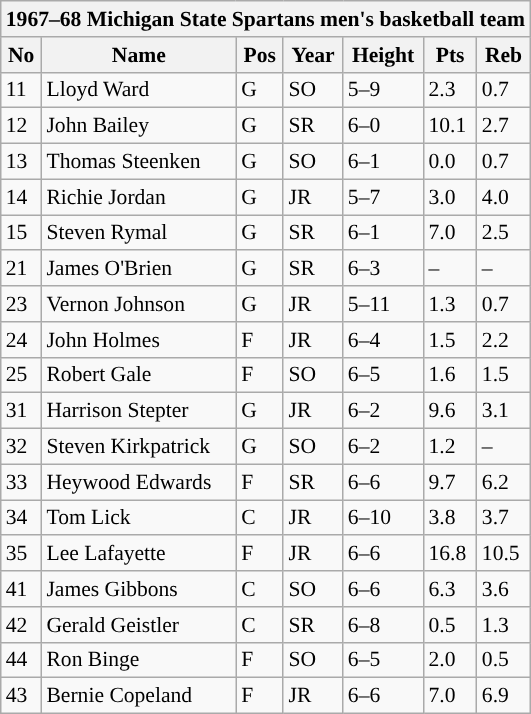<table class="wikitable sortable" style="font-size: 90%" |->
<tr>
<th colspan=9 style=>1967–68 Michigan State Spartans men's basketball team</th>
</tr>
<tr>
<th style="background:#">No</th>
<th style="background:#">Name</th>
<th style="background:#">Pos</th>
<th style="background:#">Year</th>
<th style="background:#">Height</th>
<th style="background:#">Pts</th>
<th style="background:#">Reb</th>
</tr>
<tr>
<td>11</td>
<td>Lloyd Ward</td>
<td>G</td>
<td>SO</td>
<td>5–9</td>
<td>2.3</td>
<td>0.7</td>
</tr>
<tr>
<td>12</td>
<td>John Bailey</td>
<td>G</td>
<td>SR</td>
<td>6–0</td>
<td>10.1</td>
<td>2.7</td>
</tr>
<tr>
<td>13</td>
<td>Thomas Steenken</td>
<td>G</td>
<td>SO</td>
<td>6–1</td>
<td>0.0</td>
<td>0.7</td>
</tr>
<tr>
<td>14</td>
<td>Richie Jordan</td>
<td>G</td>
<td>JR</td>
<td>5–7</td>
<td>3.0</td>
<td>4.0</td>
</tr>
<tr>
<td>15</td>
<td>Steven Rymal</td>
<td>G</td>
<td>SR</td>
<td>6–1</td>
<td>7.0</td>
<td>2.5</td>
</tr>
<tr>
<td>21</td>
<td>James O'Brien</td>
<td>G</td>
<td>SR</td>
<td>6–3</td>
<td>–</td>
<td>–</td>
</tr>
<tr>
<td>23</td>
<td>Vernon Johnson</td>
<td>G</td>
<td>JR</td>
<td>5–11</td>
<td>1.3</td>
<td>0.7</td>
</tr>
<tr>
<td>24</td>
<td>John Holmes</td>
<td>F</td>
<td>JR</td>
<td>6–4</td>
<td>1.5</td>
<td>2.2</td>
</tr>
<tr>
<td>25</td>
<td>Robert Gale</td>
<td>F</td>
<td>SO</td>
<td>6–5</td>
<td>1.6</td>
<td>1.5</td>
</tr>
<tr>
<td>31</td>
<td>Harrison Stepter</td>
<td>G</td>
<td>JR</td>
<td>6–2</td>
<td>9.6</td>
<td>3.1</td>
</tr>
<tr>
<td>32</td>
<td>Steven Kirkpatrick</td>
<td>G</td>
<td>SO</td>
<td>6–2</td>
<td>1.2</td>
<td>–</td>
</tr>
<tr>
<td>33</td>
<td>Heywood Edwards</td>
<td>F</td>
<td>SR</td>
<td>6–6</td>
<td>9.7</td>
<td>6.2</td>
</tr>
<tr>
<td>34</td>
<td>Tom Lick</td>
<td>C</td>
<td>JR</td>
<td>6–10</td>
<td>3.8</td>
<td>3.7</td>
</tr>
<tr>
<td>35</td>
<td>Lee Lafayette</td>
<td>F</td>
<td>JR</td>
<td>6–6</td>
<td>16.8</td>
<td>10.5</td>
</tr>
<tr>
<td>41</td>
<td>James Gibbons</td>
<td>C</td>
<td>SO</td>
<td>6–6</td>
<td>6.3</td>
<td>3.6</td>
</tr>
<tr>
<td>42</td>
<td>Gerald Geistler</td>
<td>C</td>
<td>SR</td>
<td>6–8</td>
<td>0.5</td>
<td>1.3</td>
</tr>
<tr>
<td>44</td>
<td>Ron Binge</td>
<td>F</td>
<td>SO</td>
<td>6–5</td>
<td>2.0</td>
<td>0.5</td>
</tr>
<tr>
<td>43</td>
<td>Bernie Copeland</td>
<td>F</td>
<td>JR</td>
<td>6–6</td>
<td>7.0</td>
<td>6.9</td>
</tr>
</table>
